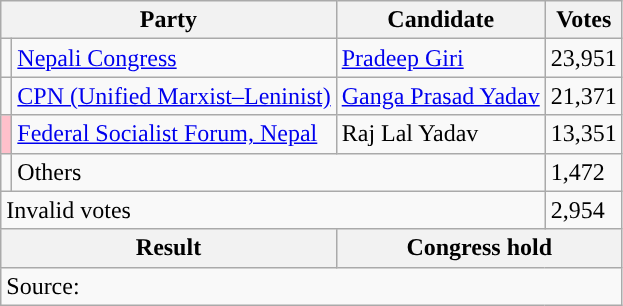<table class="wikitable">
<tr>
<th colspan="2">Party</th>
<th>Candidate</th>
<th>Votes</th>
</tr>
<tr>
<td style="background-color:"></td>
<td><a href='#'>Nepali Congress</a></td>
<td><a href='#'>Pradeep Giri</a></td>
<td>23,951</td>
</tr>
<tr>
<td style="background-color:"></td>
<td><a href='#'>CPN (Unified Marxist–Leninist)</a></td>
<td><a href='#'>Ganga Prasad Yadav</a></td>
<td>21,371</td>
</tr>
<tr>
<td style="background-color:pink"></td>
<td><a href='#'>Federal Socialist Forum, Nepal</a></td>
<td>Raj Lal Yadav</td>
<td>13,351</td>
</tr>
<tr>
<td></td>
<td colspan="2">Others</td>
<td>1,472</td>
</tr>
<tr>
<td colspan="3">Invalid votes</td>
<td>2,954</td>
</tr>
<tr>
<th colspan="2">Result</th>
<th colspan="2">Congress hold</th>
</tr>
<tr>
<td colspan="4">Source: </td>
</tr>
</table>
